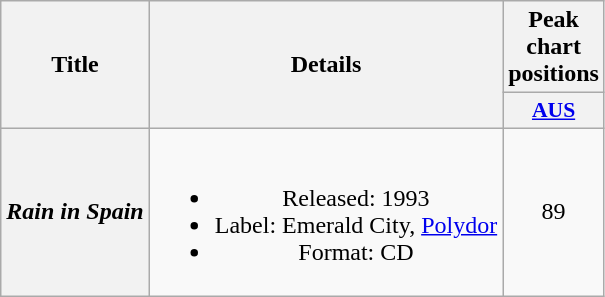<table class="wikitable plainrowheaders" style="text-align:center;">
<tr>
<th scope="col" rowspan="2">Title</th>
<th scope="col" rowspan="2">Details</th>
<th scope="col" colspan="1">Peak chart positions</th>
</tr>
<tr>
<th scope="col" style="width:3em;font-size:90%;"><a href='#'>AUS</a><br></th>
</tr>
<tr>
<th scope="row"><em>Rain in Spain</em></th>
<td><br><ul><li>Released: 1993</li><li>Label: Emerald City, <a href='#'>Polydor</a></li><li>Format: CD</li></ul></td>
<td>89</td>
</tr>
</table>
